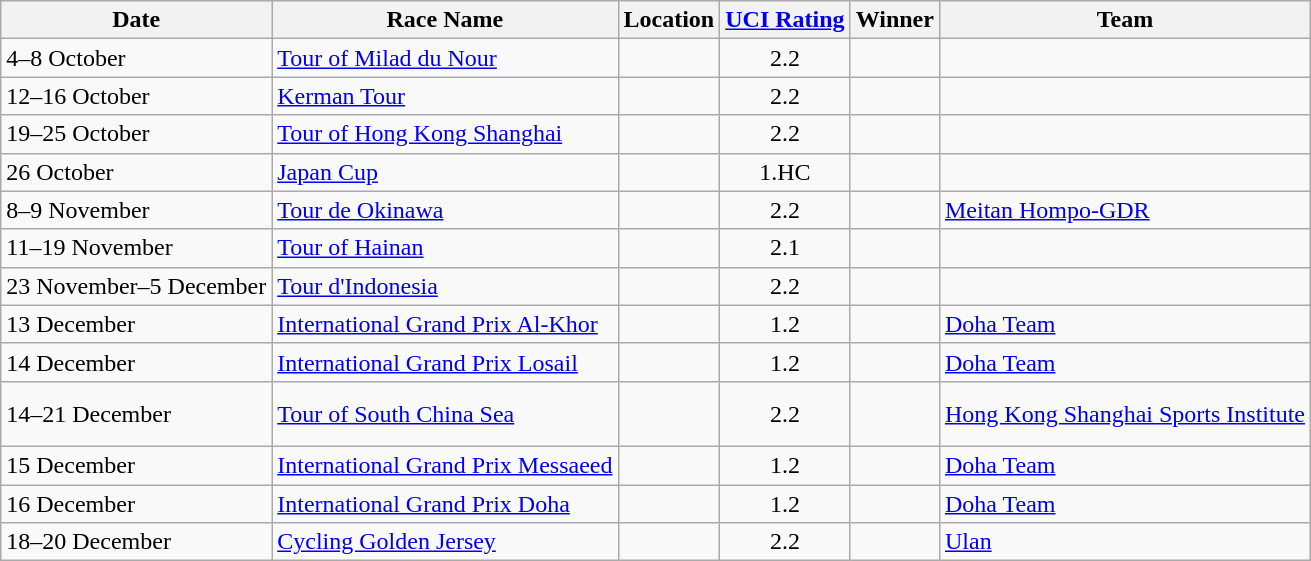<table class="wikitable sortable">
<tr>
<th>Date</th>
<th>Race Name</th>
<th>Location</th>
<th><a href='#'>UCI Rating</a></th>
<th>Winner</th>
<th>Team</th>
</tr>
<tr>
<td>4–8 October</td>
<td><a href='#'>Tour of Milad du Nour</a></td>
<td></td>
<td align=center>2.2</td>
<td></td>
<td></td>
</tr>
<tr>
<td>12–16 October</td>
<td><a href='#'>Kerman Tour</a></td>
<td></td>
<td align=center>2.2</td>
<td></td>
<td></td>
</tr>
<tr>
<td>19–25 October</td>
<td><a href='#'>Tour of Hong Kong Shanghai</a></td>
<td><br></td>
<td align=center>2.2</td>
<td></td>
<td></td>
</tr>
<tr>
<td>26 October</td>
<td><a href='#'>Japan Cup</a></td>
<td></td>
<td align=center>1.HC</td>
<td></td>
<td></td>
</tr>
<tr>
<td>8–9 November</td>
<td><a href='#'>Tour de Okinawa</a></td>
<td></td>
<td align=center>2.2</td>
<td></td>
<td><a href='#'>Meitan Hompo-GDR</a></td>
</tr>
<tr>
<td>11–19 November</td>
<td><a href='#'>Tour of Hainan</a></td>
<td></td>
<td align=center>2.1</td>
<td></td>
<td></td>
</tr>
<tr>
<td>23 November–5 December</td>
<td><a href='#'>Tour d'Indonesia</a></td>
<td></td>
<td align=center>2.2</td>
<td></td>
<td></td>
</tr>
<tr>
<td>13 December</td>
<td><a href='#'>International Grand Prix Al-Khor</a></td>
<td></td>
<td align=center>1.2</td>
<td></td>
<td><a href='#'>Doha Team</a></td>
</tr>
<tr>
<td>14 December</td>
<td><a href='#'>International Grand Prix Losail</a></td>
<td></td>
<td align=center>1.2</td>
<td></td>
<td><a href='#'>Doha Team</a></td>
</tr>
<tr>
<td>14–21 December</td>
<td><a href='#'>Tour of South China Sea</a></td>
<td><br><br></td>
<td align=center>2.2</td>
<td></td>
<td><a href='#'>Hong Kong Shanghai Sports Institute</a></td>
</tr>
<tr>
<td>15 December</td>
<td><a href='#'>International Grand Prix Messaeed</a></td>
<td></td>
<td align=center>1.2</td>
<td></td>
<td><a href='#'>Doha Team</a></td>
</tr>
<tr>
<td>16 December</td>
<td><a href='#'>International Grand Prix Doha</a></td>
<td></td>
<td align=center>1.2</td>
<td></td>
<td><a href='#'>Doha Team</a></td>
</tr>
<tr>
<td>18–20 December</td>
<td><a href='#'>Cycling Golden Jersey</a></td>
<td></td>
<td align=center>2.2</td>
<td></td>
<td><a href='#'>Ulan</a></td>
</tr>
</table>
